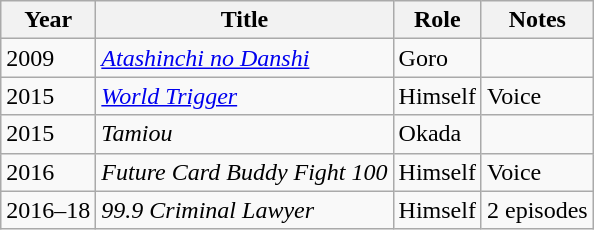<table class="wikitable">
<tr>
<th>Year</th>
<th>Title</th>
<th>Role</th>
<th>Notes</th>
</tr>
<tr>
<td>2009</td>
<td><em><a href='#'>Atashinchi no Danshi</a></em></td>
<td>Goro</td>
<td></td>
</tr>
<tr>
<td>2015</td>
<td><em><a href='#'>World Trigger</a></em></td>
<td>Himself</td>
<td>Voice</td>
</tr>
<tr>
<td>2015</td>
<td><em>Tamiou</em></td>
<td>Okada</td>
<td></td>
</tr>
<tr>
<td>2016</td>
<td><em>Future Card Buddy Fight 100</em></td>
<td>Himself</td>
<td>Voice</td>
</tr>
<tr>
<td>2016–18</td>
<td><em>99.9 Criminal Lawyer</em></td>
<td>Himself</td>
<td>2 episodes</td>
</tr>
</table>
